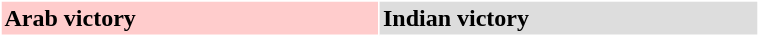<table border="1" align="left" style="border:1px solid #ffffff; border-collapse:; font-size: ; width:40%" rules="all" cellpadding="2">
<tr>
<td style="background-color:#FFCCCC" width="10%"><strong>Arab victory</strong></td>
<td style="background-color:#DDDDDD" width="10%"><strong>Indian victory</strong></td>
</tr>
</table>
